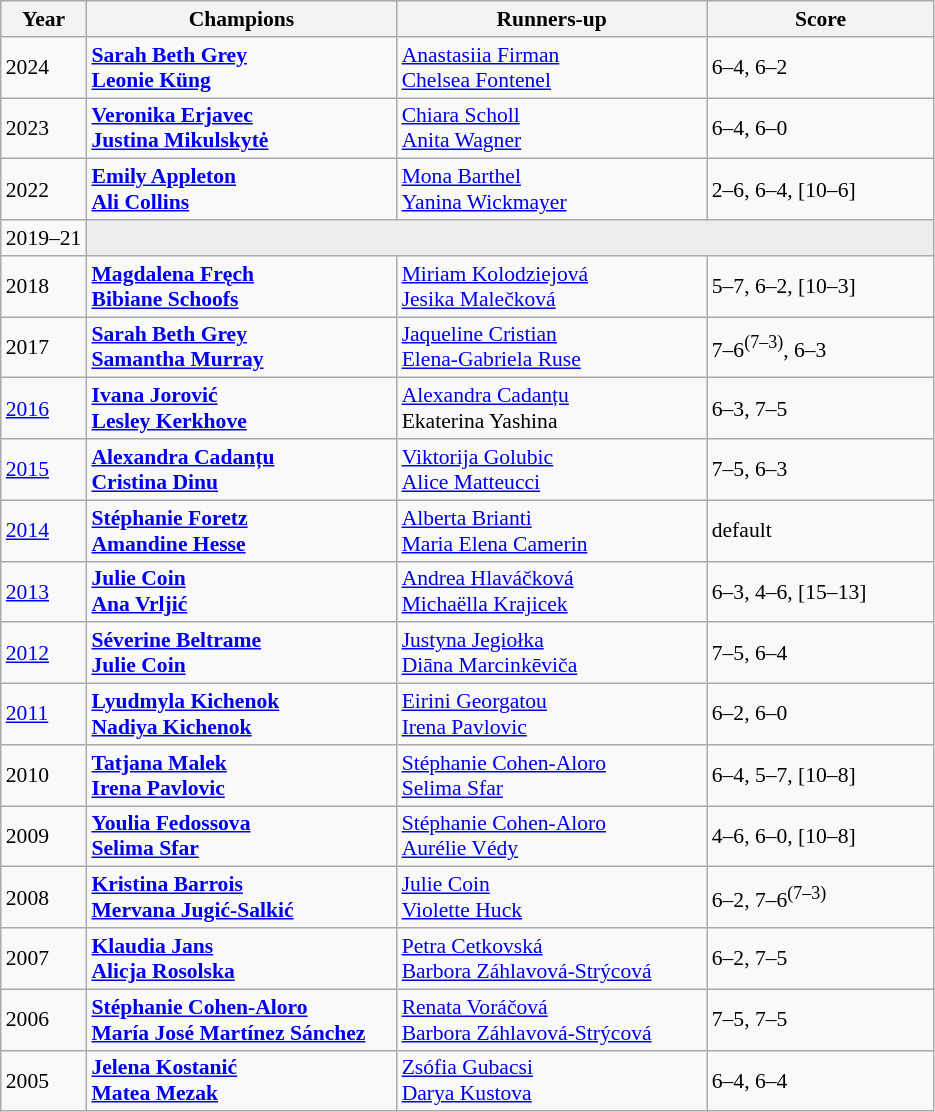<table class="wikitable" style="font-size:90%">
<tr>
<th>Year</th>
<th width="200">Champions</th>
<th width="200">Runners-up</th>
<th width="145">Score</th>
</tr>
<tr>
<td>2024</td>
<td><strong> <a href='#'>Sarah Beth Grey</a> <br>  <a href='#'>Leonie Küng</a></strong></td>
<td> <a href='#'>Anastasiia Firman</a><br>  <a href='#'>Chelsea Fontenel</a></td>
<td>6–4, 6–2</td>
</tr>
<tr>
<td>2023</td>
<td><strong> <a href='#'>Veronika Erjavec</a> <br>  <a href='#'>Justina Mikulskytė</a></strong></td>
<td> <a href='#'>Chiara Scholl</a><br>  <a href='#'>Anita Wagner</a></td>
<td>6–4, 6–0</td>
</tr>
<tr>
<td>2022</td>
<td> <strong><a href='#'>Emily Appleton</a></strong> <br>  <strong><a href='#'>Ali Collins</a></strong></td>
<td> <a href='#'>Mona Barthel</a> <br>  <a href='#'>Yanina Wickmayer</a></td>
<td>2–6, 6–4, [10–6]</td>
</tr>
<tr>
<td>2019–21</td>
<td colspan=3 bgcolor="#ededed"></td>
</tr>
<tr>
<td>2018</td>
<td> <strong><a href='#'>Magdalena Fręch</a></strong> <br>  <strong><a href='#'>Bibiane Schoofs</a></strong></td>
<td> <a href='#'>Miriam Kolodziejová</a> <br>  <a href='#'>Jesika Malečková</a></td>
<td>5–7, 6–2, [10–3]</td>
</tr>
<tr>
<td>2017</td>
<td> <strong><a href='#'>Sarah Beth Grey</a></strong> <br>  <strong><a href='#'>Samantha Murray</a></strong></td>
<td> <a href='#'>Jaqueline Cristian</a> <br>  <a href='#'>Elena-Gabriela Ruse</a></td>
<td>7–6<sup>(7–3)</sup>, 6–3</td>
</tr>
<tr>
<td><a href='#'>2016</a></td>
<td> <strong><a href='#'>Ivana Jorović</a></strong> <br>  <strong><a href='#'>Lesley Kerkhove</a></strong></td>
<td> <a href='#'>Alexandra Cadanțu</a> <br>  Ekaterina Yashina</td>
<td>6–3, 7–5</td>
</tr>
<tr>
<td><a href='#'>2015</a></td>
<td> <strong><a href='#'>Alexandra Cadanțu</a></strong> <br>  <strong><a href='#'>Cristina Dinu</a></strong></td>
<td> <a href='#'>Viktorija Golubic</a> <br>  <a href='#'>Alice Matteucci</a></td>
<td>7–5, 6–3</td>
</tr>
<tr>
<td><a href='#'>2014</a></td>
<td> <strong><a href='#'>Stéphanie Foretz</a></strong> <br>  <strong><a href='#'>Amandine Hesse</a></strong></td>
<td> <a href='#'>Alberta Brianti</a> <br>  <a href='#'>Maria Elena Camerin</a></td>
<td>default</td>
</tr>
<tr>
<td><a href='#'>2013</a></td>
<td> <strong><a href='#'>Julie Coin</a></strong> <br>  <strong><a href='#'>Ana Vrljić</a></strong></td>
<td> <a href='#'>Andrea Hlaváčková</a> <br>  <a href='#'>Michaëlla Krajicek</a></td>
<td>6–3, 4–6, [15–13]</td>
</tr>
<tr>
<td><a href='#'>2012</a></td>
<td> <strong><a href='#'>Séverine Beltrame</a></strong> <br>  <strong><a href='#'>Julie Coin</a></strong></td>
<td> <a href='#'>Justyna Jegiołka</a> <br>  <a href='#'>Diāna Marcinkēviča</a></td>
<td>7–5, 6–4</td>
</tr>
<tr>
<td><a href='#'>2011</a></td>
<td> <strong><a href='#'>Lyudmyla Kichenok</a> <br>  <a href='#'>Nadiya Kichenok</a></strong></td>
<td> <a href='#'>Eirini Georgatou</a> <br>  <a href='#'>Irena Pavlovic</a></td>
<td>6–2, 6–0</td>
</tr>
<tr>
<td>2010</td>
<td> <strong><a href='#'>Tatjana Malek</a> <br>  <a href='#'>Irena Pavlovic</a></strong></td>
<td> <a href='#'>Stéphanie Cohen-Aloro</a> <br>  <a href='#'>Selima Sfar</a></td>
<td>6–4, 5–7, [10–8]</td>
</tr>
<tr>
<td>2009</td>
<td> <strong><a href='#'>Youlia Fedossova</a> <br>  <a href='#'>Selima Sfar</a></strong></td>
<td> <a href='#'>Stéphanie Cohen-Aloro</a> <br>  <a href='#'>Aurélie Védy</a></td>
<td>4–6, 6–0, [10–8]</td>
</tr>
<tr>
<td>2008</td>
<td> <strong><a href='#'>Kristina Barrois</a> <br>  <a href='#'>Mervana Jugić-Salkić</a></strong></td>
<td> <a href='#'>Julie Coin</a> <br>  <a href='#'>Violette Huck</a></td>
<td>6–2, 7–6<sup>(7–3)</sup></td>
</tr>
<tr>
<td>2007</td>
<td> <strong><a href='#'>Klaudia Jans</a> <br>  <a href='#'>Alicja Rosolska</a></strong></td>
<td> <a href='#'>Petra Cetkovská</a> <br>  <a href='#'>Barbora Záhlavová-Strýcová</a></td>
<td>6–2, 7–5</td>
</tr>
<tr>
<td>2006</td>
<td> <strong><a href='#'>Stéphanie Cohen-Aloro</a> <br>  <a href='#'>María José Martínez Sánchez</a></strong></td>
<td> <a href='#'>Renata Voráčová</a> <br>  <a href='#'>Barbora Záhlavová-Strýcová</a></td>
<td>7–5, 7–5</td>
</tr>
<tr>
<td>2005</td>
<td> <strong><a href='#'>Jelena Kostanić</a> <br>  <a href='#'>Matea Mezak</a></strong></td>
<td> <a href='#'>Zsófia Gubacsi</a> <br>  <a href='#'>Darya Kustova</a></td>
<td>6–4, 6–4</td>
</tr>
</table>
